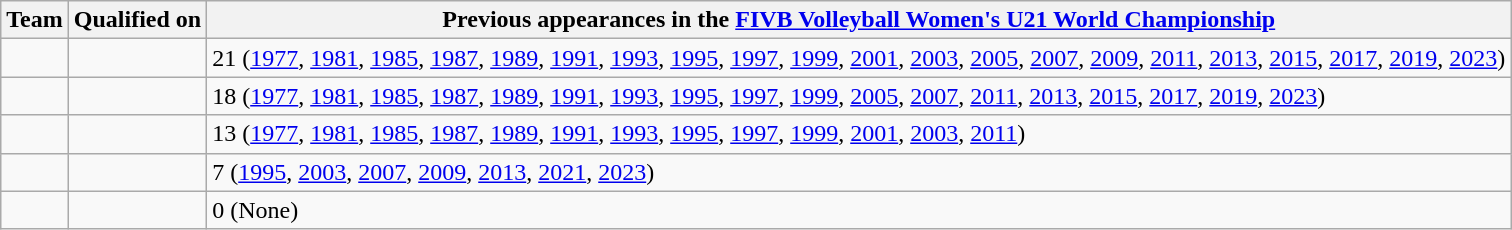<table class="wikitable sortable">
<tr>
<th>Team</th>
<th>Qualified on</th>
<th data-sort-type="number">Previous appearances in the <a href='#'>FIVB Volleyball Women's U21 World Championship</a></th>
</tr>
<tr>
<td><strong></strong></td>
<td></td>
<td>21 (<a href='#'>1977</a>, <a href='#'>1981</a>, <a href='#'>1985</a>, <a href='#'>1987</a>, <a href='#'>1989</a>, <a href='#'>1991</a>, <a href='#'>1993</a>, <a href='#'>1995</a>, <a href='#'>1997</a>, <a href='#'>1999</a>, <a href='#'>2001</a>, <a href='#'>2003</a>, <a href='#'>2005</a>, <a href='#'>2007</a>, <a href='#'>2009</a>, <a href='#'>2011</a>, <a href='#'>2013</a>, <a href='#'>2015</a>, <a href='#'>2017</a>, <a href='#'>2019</a>, <a href='#'>2023</a>)</td>
</tr>
<tr>
<td></td>
<td></td>
<td>18 (<a href='#'>1977</a>, <a href='#'>1981</a>, <a href='#'>1985</a>, <a href='#'>1987</a>, <a href='#'>1989</a>, <a href='#'>1991</a>, <a href='#'>1993</a>, <a href='#'>1995</a>, <a href='#'>1997</a>, <a href='#'>1999</a>, <a href='#'>2005</a>, <a href='#'>2007</a>, <a href='#'>2011</a>, <a href='#'>2013</a>, <a href='#'>2015</a>, <a href='#'>2017</a>, <a href='#'>2019</a>, <a href='#'>2023</a>)</td>
</tr>
<tr>
<td></td>
<td></td>
<td>13 (<a href='#'>1977</a>, <a href='#'>1981</a>, <a href='#'>1985</a>, <a href='#'>1987</a>, <a href='#'>1989</a>, <a href='#'>1991</a>, <a href='#'>1993</a>, <a href='#'>1995</a>, <a href='#'>1997</a>, <a href='#'>1999</a>, <a href='#'>2001</a>, <a href='#'>2003</a>, <a href='#'>2011</a>)</td>
</tr>
<tr>
<td></td>
<td></td>
<td>7 (<a href='#'>1995</a>, <a href='#'>2003</a>, <a href='#'>2007</a>, <a href='#'>2009</a>, <a href='#'>2013</a>, <a href='#'>2021</a>, <a href='#'>2023</a>)</td>
</tr>
<tr>
<td></td>
<td></td>
<td>0 (None)</td>
</tr>
</table>
